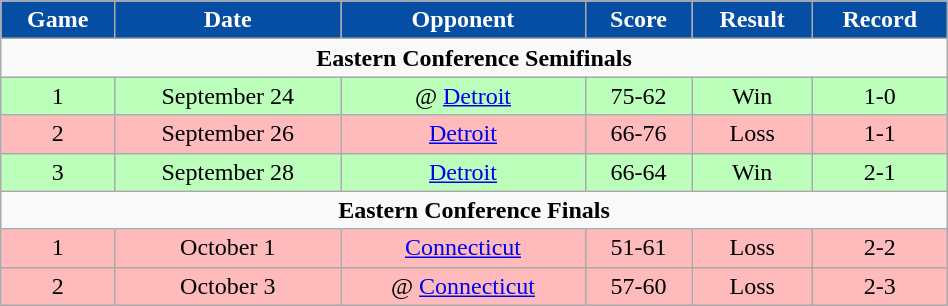<table class="wikitable" width="50%">
<tr align="center" style="background:#054EA4; color:white;">
<td><strong>Game</strong></td>
<td><strong>Date</strong></td>
<td><strong>Opponent</strong></td>
<td><strong>Score</strong></td>
<td><strong>Result</strong></td>
<td><strong>Record</strong></td>
</tr>
<tr>
<td colspan="6" align="center"><strong>Eastern Conference Semifinals</strong></td>
</tr>
<tr align="center" bgcolor="bbffbb">
<td>1</td>
<td>September 24</td>
<td>@ <a href='#'>Detroit</a></td>
<td>75-62</td>
<td>Win</td>
<td>1-0</td>
</tr>
<tr align="center" bgcolor="ffbbbb">
<td>2</td>
<td>September 26</td>
<td><a href='#'>Detroit</a></td>
<td>66-76</td>
<td>Loss</td>
<td>1-1</td>
</tr>
<tr align="center" bgcolor="bbffbb">
<td>3</td>
<td>September 28</td>
<td><a href='#'>Detroit</a></td>
<td>66-64</td>
<td>Win</td>
<td>2-1</td>
</tr>
<tr>
<td colspan="6" align="center"><strong>Eastern Conference Finals</strong></td>
</tr>
<tr align="center" bgcolor="ffbbbb">
<td>1</td>
<td>October 1</td>
<td><a href='#'>Connecticut</a></td>
<td>51-61</td>
<td>Loss</td>
<td>2-2</td>
</tr>
<tr align="center" bgcolor="ffbbbb">
<td>2</td>
<td>October 3</td>
<td>@ <a href='#'>Connecticut</a></td>
<td>57-60</td>
<td>Loss</td>
<td>2-3</td>
</tr>
</table>
